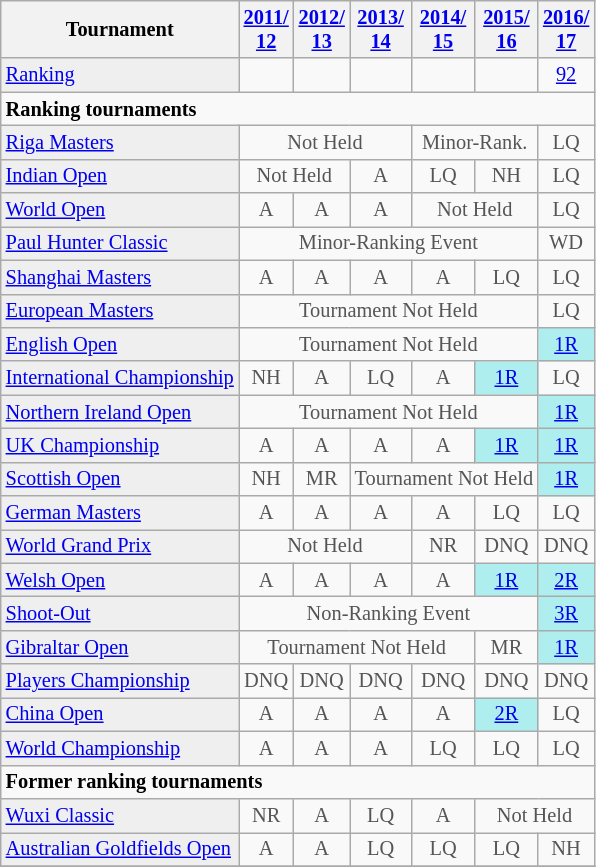<table class="wikitable"  style="font-size:85%;">
<tr>
<th>Tournament</th>
<th><a href='#'>2011/<br>12</a></th>
<th><a href='#'>2012/<br>13</a></th>
<th><a href='#'>2013/<br>14</a></th>
<th><a href='#'>2014/<br>15</a></th>
<th><a href='#'>2015/<br>16</a></th>
<th><a href='#'>2016/<br>17</a></th>
</tr>
<tr>
<td style="background:#EFEFEF;"><a href='#'>Ranking</a></td>
<td align="center"></td>
<td align="center"></td>
<td align="center"></td>
<td align="center"></td>
<td align="center"></td>
<td align="center"><a href='#'>92</a></td>
</tr>
<tr>
<td colspan="9"><strong>Ranking tournaments</strong></td>
</tr>
<tr>
<td style="background:#EFEFEF;"><a href='#'>Riga Masters</a></td>
<td colspan="3" style="text-align:center; color:#555555;">Not Held</td>
<td colspan="2" style="text-align:center; color:#555555;">Minor-Rank.</td>
<td align="center" style="color:#555555;">LQ</td>
</tr>
<tr>
<td style="background:#EFEFEF;"><a href='#'>Indian Open</a></td>
<td colspan="2" style="text-align:center; color:#555555;">Not Held</td>
<td align="center" style="color:#555555;">A</td>
<td align="center" style="color:#555555;">LQ</td>
<td align="center" style="color:#555555;">NH</td>
<td align="center" style="color:#555555;">LQ</td>
</tr>
<tr>
<td style="background:#EFEFEF;"><a href='#'>World Open</a></td>
<td align="center" style="color:#555555;">A</td>
<td align="center" style="color:#555555;">A</td>
<td align="center" style="color:#555555;">A</td>
<td colspan="2" align="center" style="color:#555555;">Not Held</td>
<td align="center" style="color:#555555;">LQ</td>
</tr>
<tr>
<td style="background:#EFEFEF;"><a href='#'>Paul Hunter Classic</a></td>
<td colspan="5" style="text-align:center;color:#555555;">Minor-Ranking Event</td>
<td align="center" style="color:#555555;">WD</td>
</tr>
<tr>
<td style="background:#EFEFEF;"><a href='#'>Shanghai Masters</a></td>
<td align="center" style="color:#555555;">A</td>
<td align="center" style="color:#555555;">A</td>
<td align="center" style="color:#555555;">A</td>
<td align="center" style="color:#555555;">A</td>
<td align="center" style="color:#555555;">LQ</td>
<td align="center" style="color:#555555;">LQ</td>
</tr>
<tr>
<td style="background:#EFEFEF;"><a href='#'>European Masters</a></td>
<td colspan="5" align="center" style="color:#555555;">Tournament Not Held</td>
<td align="center" style="color:#555555;">LQ</td>
</tr>
<tr>
<td style="background:#EFEFEF;"><a href='#'>English Open</a></td>
<td colspan="5" align="center" style="color:#555555;">Tournament Not Held</td>
<td style="text-align:center; background:#afeeee;"><a href='#'>1R</a></td>
</tr>
<tr>
<td style="background:#EFEFEF;"><a href='#'>International Championship</a></td>
<td align="center" style="color:#555555;">NH</td>
<td align="center" style="color:#555555;">A</td>
<td align="center" style="color:#555555;">LQ</td>
<td align="center" style="color:#555555;">A</td>
<td align="center" style="background:#afeeee;"><a href='#'>1R</a></td>
<td align="center" style="color:#555555;">LQ</td>
</tr>
<tr>
<td style="background:#EFEFEF;"><a href='#'>Northern Ireland Open</a></td>
<td colspan="5" align="center" style="color:#555555;">Tournament Not Held</td>
<td style="text-align:center; background:#afeeee;"><a href='#'>1R</a></td>
</tr>
<tr>
<td style="background:#EFEFEF;"><a href='#'>UK Championship</a></td>
<td align="center" style="color:#555555;">A</td>
<td align="center" style="color:#555555;">A</td>
<td align="center" style="color:#555555;">A</td>
<td align="center" style="color:#555555;">A</td>
<td align="center" style="background:#afeeee;"><a href='#'>1R</a></td>
<td align="center" style="background:#afeeee;"><a href='#'>1R</a></td>
</tr>
<tr>
<td style="background:#EFEFEF;"><a href='#'>Scottish Open</a></td>
<td align="center" style="color:#555555;">NH</td>
<td align="center" style="color:#555555;">MR</td>
<td colspan="3" align="center" style="color:#555555;">Tournament Not Held</td>
<td style="text-align:center; background:#afeeee;"><a href='#'>1R</a></td>
</tr>
<tr>
<td style="background:#EFEFEF;"><a href='#'>German Masters</a></td>
<td align="center" style="color:#555555;">A</td>
<td align="center" style="color:#555555;">A</td>
<td align="center" style="color:#555555;">A</td>
<td align="center" style="color:#555555;">A</td>
<td align="center" style="color:#555555;">LQ</td>
<td align="center" style="color:#555555;">LQ</td>
</tr>
<tr>
<td style="background:#EFEFEF;"><a href='#'>World Grand Prix</a></td>
<td colspan="3" style="text-align:center;color:#555555;">Not Held</td>
<td align="center" style="color:#555555;">NR</td>
<td align="center" style="color:#555555;">DNQ</td>
<td align="center" style="color:#555555;">DNQ</td>
</tr>
<tr>
<td style="background:#EFEFEF;"><a href='#'>Welsh Open</a></td>
<td align="center" style="color:#555555;">A</td>
<td align="center" style="color:#555555;">A</td>
<td align="center" style="color:#555555;">A</td>
<td align="center" style="color:#555555;">A</td>
<td align="center" style="background:#afeeee;"><a href='#'>1R</a></td>
<td align="center" style="background:#afeeee;"><a href='#'>2R</a></td>
</tr>
<tr>
<td style="background:#EFEFEF;"><a href='#'>Shoot-Out</a></td>
<td colspan="5" style="text-align:center; color:#555555;">Non-Ranking Event</td>
<td align="center" style="background:#afeeee;"><a href='#'>3R</a></td>
</tr>
<tr>
<td style="background:#EFEFEF;"><a href='#'>Gibraltar Open</a></td>
<td align="center" colspan="4" style="color:#555555;">Tournament Not Held</td>
<td style="text-align:center; color:#555555;">MR</td>
<td align="center" style="background:#afeeee;"><a href='#'>1R</a></td>
</tr>
<tr>
<td style="background:#EFEFEF;"><a href='#'>Players Championship</a></td>
<td align="center" style="color:#555555;">DNQ</td>
<td align="center" style="color:#555555;">DNQ</td>
<td align="center" style="color:#555555;">DNQ</td>
<td align="center" style="color:#555555;">DNQ</td>
<td align="center" style="color:#555555;">DNQ</td>
<td align="center" style="color:#555555;">DNQ</td>
</tr>
<tr>
<td style="background:#EFEFEF;"><a href='#'>China Open</a></td>
<td align="center" style="color:#555555;">A</td>
<td align="center" style="color:#555555;">A</td>
<td align="center" style="color:#555555;">A</td>
<td align="center" style="color:#555555;">A</td>
<td align="center" style="background:#afeeee;"><a href='#'>2R</a></td>
<td align="center" style="color:#555555;">LQ</td>
</tr>
<tr>
<td style="background:#EFEFEF;"><a href='#'>World Championship</a></td>
<td align="center" style="color:#555555;">A</td>
<td align="center" style="color:#555555;">A</td>
<td align="center" style="color:#555555;">A</td>
<td align="center" style="color:#555555;">LQ</td>
<td align="center" style="color:#555555;">LQ</td>
<td align="center" style="color:#555555;">LQ</td>
</tr>
<tr>
<td colspan="10"><strong>Former ranking tournaments</strong></td>
</tr>
<tr>
<td style="background:#EFEFEF;"><a href='#'>Wuxi Classic</a></td>
<td align="center" style="color:#555555;">NR</td>
<td align="center" style="color:#555555;">A</td>
<td align="center" style="color:#555555;">LQ</td>
<td align="center" style="color:#555555;">A</td>
<td align="center" colspan="2" style="color:#555555;">Not Held</td>
</tr>
<tr>
<td style="background:#EFEFEF;"><a href='#'>Australian Goldfields Open</a></td>
<td align="center" style="color:#555555;">A</td>
<td align="center" style="color:#555555;">A</td>
<td align="center" style="color:#555555;">LQ</td>
<td align="center" style="color:#555555;">LQ</td>
<td align="center" style="color:#555555;">LQ</td>
<td align="center" style="color:#555555;">NH</td>
</tr>
<tr>
</tr>
</table>
